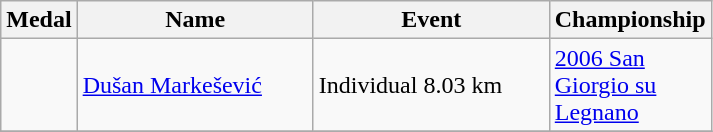<table class="wikitable sortable" style="font-size:100%">
<tr>
<th>Medal</th>
<th width=150>Name</th>
<th width=150>Event</th>
<th width=100>Championship</th>
</tr>
<tr>
<td></td>
<td><a href='#'>Dušan Markešević</a></td>
<td>Individual 8.03 km</td>
<td><a href='#'>2006 San Giorgio su Legnano</a> </td>
</tr>
<tr>
</tr>
</table>
